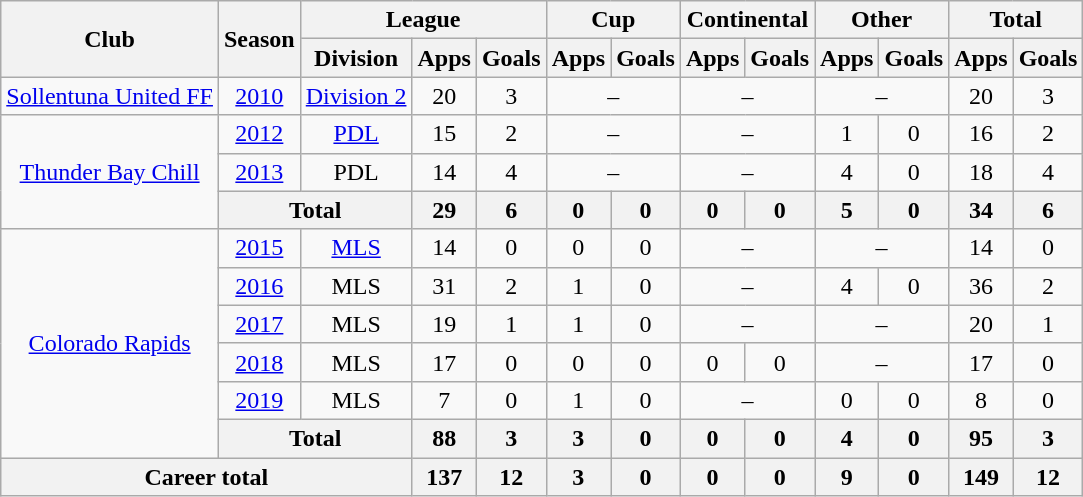<table class="wikitable" style="text-align: center;">
<tr>
<th rowspan=2>Club</th>
<th rowspan=2>Season</th>
<th colspan=3>League</th>
<th colspan=2>Cup</th>
<th colspan=2>Continental</th>
<th colspan=2>Other</th>
<th colspan=2>Total</th>
</tr>
<tr>
<th>Division</th>
<th>Apps</th>
<th>Goals</th>
<th>Apps</th>
<th>Goals</th>
<th>Apps</th>
<th>Goals</th>
<th>Apps</th>
<th>Goals</th>
<th>Apps</th>
<th>Goals</th>
</tr>
<tr>
<td><a href='#'>Sollentuna United FF</a></td>
<td><a href='#'>2010</a></td>
<td><a href='#'>Division 2</a></td>
<td>20</td>
<td>3</td>
<td colspan=2>–</td>
<td colspan=2>–</td>
<td colspan=2>–</td>
<td>20</td>
<td>3</td>
</tr>
<tr>
<td rowspan=3><a href='#'>Thunder Bay Chill</a></td>
<td><a href='#'>2012</a></td>
<td><a href='#'>PDL</a></td>
<td>15</td>
<td>2</td>
<td colspan=2>–</td>
<td colspan=2>–</td>
<td>1</td>
<td>0</td>
<td>16</td>
<td>2</td>
</tr>
<tr>
<td><a href='#'>2013</a></td>
<td>PDL</td>
<td>14</td>
<td>4</td>
<td colspan=2>–</td>
<td colspan=2>–</td>
<td>4</td>
<td>0</td>
<td>18</td>
<td>4</td>
</tr>
<tr>
<th colspan=2>Total</th>
<th>29</th>
<th>6</th>
<th>0</th>
<th>0</th>
<th>0</th>
<th>0</th>
<th>5</th>
<th>0</th>
<th>34</th>
<th>6</th>
</tr>
<tr>
<td rowspan=6><a href='#'>Colorado Rapids</a></td>
<td><a href='#'>2015</a></td>
<td><a href='#'>MLS</a></td>
<td>14</td>
<td>0</td>
<td>0</td>
<td>0</td>
<td colspan=2>–</td>
<td colspan=2>–</td>
<td>14</td>
<td>0</td>
</tr>
<tr>
<td><a href='#'>2016</a></td>
<td>MLS</td>
<td>31</td>
<td>2</td>
<td>1</td>
<td>0</td>
<td colspan=2>–</td>
<td>4</td>
<td>0</td>
<td>36</td>
<td>2</td>
</tr>
<tr>
<td><a href='#'>2017</a></td>
<td>MLS</td>
<td>19</td>
<td>1</td>
<td>1</td>
<td>0</td>
<td colspan=2>–</td>
<td colspan=2>–</td>
<td>20</td>
<td>1</td>
</tr>
<tr>
<td><a href='#'>2018</a></td>
<td>MLS</td>
<td>17</td>
<td>0</td>
<td>0</td>
<td>0</td>
<td>0</td>
<td>0</td>
<td colspan=2>–</td>
<td>17</td>
<td>0</td>
</tr>
<tr>
<td><a href='#'>2019</a></td>
<td>MLS</td>
<td>7</td>
<td>0</td>
<td>1</td>
<td>0</td>
<td colspan=2>–</td>
<td>0</td>
<td>0</td>
<td>8</td>
<td>0</td>
</tr>
<tr>
<th colspan=2>Total</th>
<th>88</th>
<th>3</th>
<th>3</th>
<th>0</th>
<th>0</th>
<th>0</th>
<th>4</th>
<th>0</th>
<th>95</th>
<th>3</th>
</tr>
<tr>
<th colspan=3>Career total</th>
<th>137</th>
<th>12</th>
<th>3</th>
<th>0</th>
<th>0</th>
<th>0</th>
<th>9</th>
<th>0</th>
<th>149</th>
<th>12</th>
</tr>
</table>
